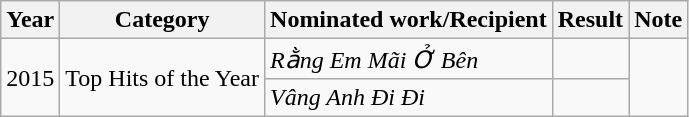<table class="wikitable">
<tr>
<th>Year</th>
<th>Category</th>
<th>Nominated work/Recipient</th>
<th>Result</th>
<th>Note</th>
</tr>
<tr>
<td rowspan="2">2015</td>
<td rowspan="2">Top Hits of the Year</td>
<td><em>Rằng Em Mãi Ở Bên</em></td>
<td></td>
<td rowspan="2"></td>
</tr>
<tr>
<td><em>Vâng Anh Đi Đi</em></td>
<td></td>
</tr>
</table>
